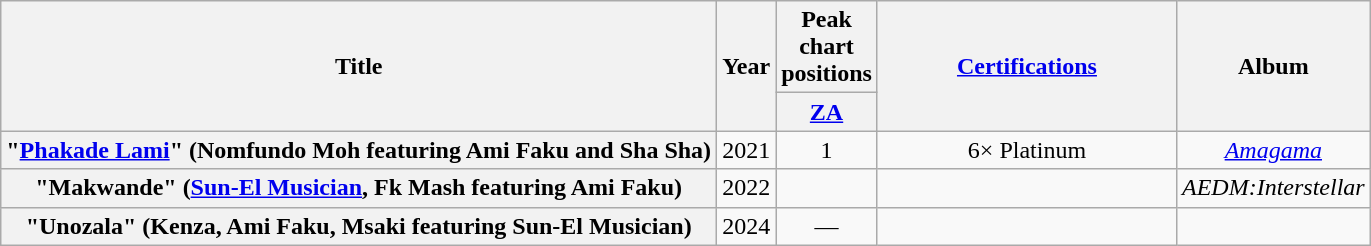<table class="wikitable plainrowheaders" style="text-align:center">
<tr>
<th scope="col" rowspan="2">Title</th>
<th scope="col" rowspan="2">Year</th>
<th scope="col" colspan="1">Peak chart positions</th>
<th scope="col" rowspan="2" style="width:12em;"><a href='#'>Certifications</a></th>
<th scope="col" rowspan="2">Album</th>
</tr>
<tr>
<th scope="col" style="width:3em;font-size:100%;"><a href='#'>ZA</a><br></th>
</tr>
<tr>
<th scope="row">"<a href='#'>Phakade Lami</a>" (Nomfundo Moh featuring Ami Faku and Sha Sha)</th>
<td>2021</td>
<td>1</td>
<td>6× Platinum</td>
<td><em><a href='#'>Amagama</a></em></td>
</tr>
<tr>
<th scope="row">"Makwande" (<a href='#'>Sun-El Musician</a>, Fk Mash featuring Ami Faku)</th>
<td>2022</td>
<td></td>
<td></td>
<td><em>AEDM:Interstellar</em></td>
</tr>
<tr>
<th scope="row">"Unozala" (Kenza, Ami Faku, Msaki featuring Sun-El Musician)</th>
<td>2024</td>
<td>—</td>
<td></td>
<td></td>
</tr>
</table>
